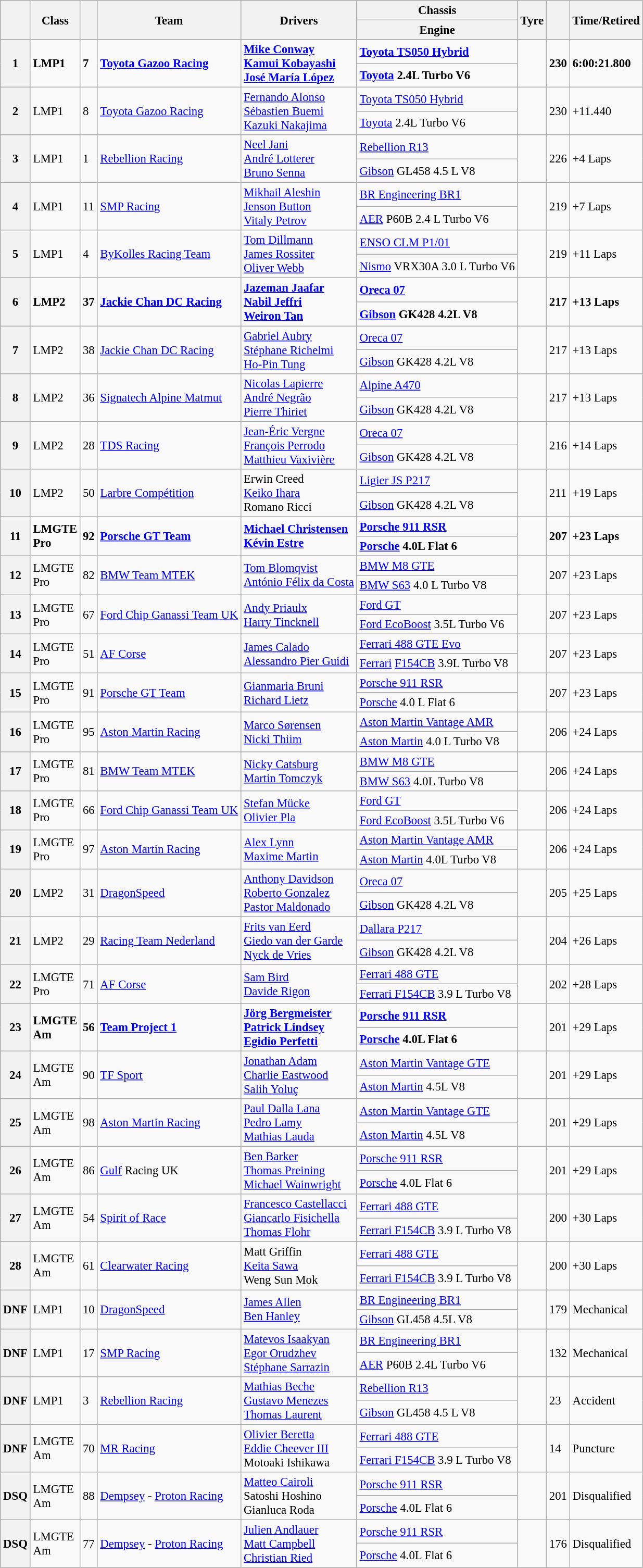<table class="wikitable" style="font-size: 95%;">
<tr>
<th rowspan=2></th>
<th rowspan=2>Class</th>
<th rowspan=2></th>
<th rowspan=2>Team</th>
<th rowspan=2>Drivers</th>
<th scope="col">Chassis</th>
<th rowspan=2>Tyre</th>
<th rowspan=2></th>
<th rowspan=2>Time/Retired</th>
</tr>
<tr>
<th>Engine</th>
</tr>
<tr style="font-weight:bold">
<th rowspan=2>1</th>
<td rowspan=2>LMP1</td>
<td rowspan=2>7</td>
<td rowspan=2> <a href='#'>Toyota Gazoo Racing</a></td>
<td rowspan=2> <a href='#'>Mike Conway</a><br> <a href='#'>Kamui Kobayashi</a><br> <a href='#'>José María López</a></td>
<td><a href='#'>Toyota TS050 Hybrid</a></td>
<td rowspan=2></td>
<td rowspan=2>230</td>
<td rowspan=2>6:00:21.800</td>
</tr>
<tr>
<td><strong><a href='#'>Toyota</a> 2.4L Turbo V6</strong></td>
</tr>
<tr>
<th rowspan=2>2</th>
<td rowspan=2>LMP1</td>
<td rowspan=2>8</td>
<td rowspan=2> <a href='#'>Toyota Gazoo Racing</a></td>
<td rowspan=2> <a href='#'>Fernando Alonso</a><br> <a href='#'>Sébastien Buemi</a><br> <a href='#'>Kazuki Nakajima</a></td>
<td><a href='#'>Toyota TS050 Hybrid</a></td>
<td rowspan=2></td>
<td rowspan=2>230</td>
<td rowspan=2>+11.440</td>
</tr>
<tr>
<td><a href='#'>Toyota</a> 2.4L Turbo V6</td>
</tr>
<tr>
<th rowspan=2>3</th>
<td rowspan=2>LMP1</td>
<td rowspan=2>1</td>
<td rowspan=2> <a href='#'>Rebellion Racing</a></td>
<td rowspan=2> <a href='#'>Neel Jani</a><br> <a href='#'>André Lotterer</a><br> <a href='#'>Bruno Senna</a></td>
<td><a href='#'>Rebellion R13</a></td>
<td rowspan=2></td>
<td rowspan=2>226</td>
<td rowspan=2>+4 Laps</td>
</tr>
<tr>
<td><a href='#'>Gibson</a> GL458 4.5 L V8</td>
</tr>
<tr>
<th rowspan=2>4</th>
<td rowspan=2>LMP1</td>
<td rowspan=2>11</td>
<td rowspan=2> <a href='#'>SMP Racing</a></td>
<td rowspan=2> <a href='#'>Mikhail Aleshin</a><br> <a href='#'>Jenson Button</a><br> <a href='#'>Vitaly Petrov</a></td>
<td><a href='#'>BR Engineering BR1</a></td>
<td rowspan=2></td>
<td rowspan=2>219</td>
<td rowspan=2>+7 Laps</td>
</tr>
<tr>
<td><a href='#'>AER</a> P60B 2.4 L Turbo V6</td>
</tr>
<tr>
<th rowspan=2>5</th>
<td rowspan=2>LMP1</td>
<td rowspan=2>4</td>
<td rowspan=2> <a href='#'>ByKolles Racing Team</a></td>
<td rowspan=2> <a href='#'>Tom Dillmann</a><br> <a href='#'>James Rossiter</a><br> <a href='#'>Oliver Webb</a></td>
<td><a href='#'>ENSO CLM P1/01</a></td>
<td rowspan=2></td>
<td rowspan=2>219</td>
<td rowspan=2>+11 Laps</td>
</tr>
<tr>
<td><a href='#'>Nismo</a> VRX30A 3.0 L Turbo V6</td>
</tr>
<tr>
<th rowspan=2><strong>6</strong></th>
<td rowspan=2><strong>LMP2</strong></td>
<td rowspan=2><strong>37</strong></td>
<td rowspan=2><strong> <a href='#'>Jackie Chan DC Racing</a></strong></td>
<td rowspan=2><strong> <a href='#'>Jazeman Jaafar</a><br> <a href='#'>Nabil Jeffri</a><br> <a href='#'>Weiron Tan</a></strong></td>
<td><strong><a href='#'>Oreca 07</a></strong></td>
<td rowspan=2></td>
<td rowspan=2><strong>217</strong></td>
<td rowspan=2><strong>+13 Laps</strong></td>
</tr>
<tr>
<td><strong><a href='#'>Gibson</a> GK428 4.2L V8</strong></td>
</tr>
<tr>
<th rowspan=2>7</th>
<td rowspan=2>LMP2</td>
<td rowspan=2>38</td>
<td rowspan=2> <a href='#'>Jackie Chan DC Racing</a></td>
<td rowspan=2> <a href='#'>Gabriel Aubry</a><br> <a href='#'>Stéphane Richelmi</a><br> <a href='#'>Ho-Pin Tung</a></td>
<td><a href='#'>Oreca 07</a></td>
<td rowspan=2></td>
<td rowspan=2>217</td>
<td rowspan=2>+13 Laps</td>
</tr>
<tr>
<td><a href='#'>Gibson</a> GK428 4.2L V8</td>
</tr>
<tr>
<th rowspan=2>8</th>
<td rowspan=2>LMP2</td>
<td rowspan=2>36</td>
<td rowspan=2> <a href='#'>Signatech Alpine Matmut</a></td>
<td rowspan=2> <a href='#'>Nicolas Lapierre</a><br> <a href='#'>André Negrão</a><br> <a href='#'>Pierre Thiriet</a></td>
<td><a href='#'>Alpine A470</a></td>
<td rowspan=2></td>
<td rowspan=2>217</td>
<td rowspan=2>+13 Laps</td>
</tr>
<tr>
<td><a href='#'>Gibson</a> GK428 4.2L V8</td>
</tr>
<tr>
<th rowspan=2>9</th>
<td rowspan=2>LMP2</td>
<td rowspan=2>28</td>
<td rowspan=2> <a href='#'>TDS Racing</a></td>
<td rowspan=2> <a href='#'>Jean-Éric Vergne</a><br> <a href='#'>François Perrodo</a><br> <a href='#'>Matthieu Vaxivière</a></td>
<td><a href='#'>Oreca 07</a></td>
<td rowspan=2></td>
<td rowspan=2>216</td>
<td rowspan=2>+14 Laps</td>
</tr>
<tr>
<td><a href='#'>Gibson</a> GK428 4.2L V8</td>
</tr>
<tr>
<th rowspan=2>10</th>
<td rowspan=2>LMP2</td>
<td rowspan=2>50</td>
<td rowspan=2> <a href='#'>Larbre Compétition</a></td>
<td rowspan=2> Erwin Creed<br> <a href='#'>Keiko Ihara</a><br> Romano Ricci</td>
<td><a href='#'>Ligier JS P217</a></td>
<td rowspan=2></td>
<td rowspan=2>211</td>
<td rowspan=2>+19 Laps</td>
</tr>
<tr>
<td><a href='#'>Gibson</a> GK428 4.2L V8</td>
</tr>
<tr>
<th rowspan=2><strong>11</strong></th>
<td rowspan=2><strong>LMGTE<br>Pro</strong></td>
<td rowspan=2><strong>92</strong></td>
<td rowspan=2><strong> <a href='#'>Porsche GT Team</a></strong></td>
<td rowspan=2><strong> <a href='#'>Michael Christensen</a><br> <a href='#'>Kévin Estre</a></strong></td>
<td><strong><a href='#'>Porsche 911 RSR</a></strong></td>
<td rowspan=2></td>
<td rowspan=2><strong>207</strong></td>
<td rowspan=2><strong>+23 Laps</strong></td>
</tr>
<tr>
<td><strong><a href='#'>Porsche</a> 4.0L Flat 6</strong></td>
</tr>
<tr>
<th rowspan=2>12</th>
<td rowspan=2>LMGTE<br>Pro</td>
<td rowspan=2>82</td>
<td rowspan=2> <a href='#'>BMW Team MTEK</a></td>
<td rowspan=2> <a href='#'>Tom Blomqvist</a><br> <a href='#'>António Félix da Costa</a></td>
<td><a href='#'>BMW M8 GTE</a></td>
<td rowspan=2></td>
<td rowspan=2>207</td>
<td rowspan=2>+23 Laps</td>
</tr>
<tr>
<td><a href='#'>BMW S63</a> 4.0 L Turbo V8</td>
</tr>
<tr>
<th rowspan=2>13</th>
<td rowspan=2>LMGTE<br>Pro</td>
<td rowspan=2>67</td>
<td rowspan=2> <a href='#'>Ford Chip Ganassi Team UK</a></td>
<td rowspan=2> <a href='#'>Andy Priaulx</a><br> <a href='#'>Harry Tincknell</a></td>
<td><a href='#'>Ford GT</a></td>
<td rowspan=2></td>
<td rowspan=2>207</td>
<td rowspan=2>+23 Laps</td>
</tr>
<tr>
<td><a href='#'>Ford EcoBoost</a> 3.5L Turbo V6</td>
</tr>
<tr>
<th rowspan=2>14</th>
<td rowspan=2>LMGTE<br>Pro</td>
<td rowspan=2>51</td>
<td rowspan=2> <a href='#'>AF Corse</a></td>
<td rowspan=2> <a href='#'>James Calado</a><br> <a href='#'>Alessandro Pier Guidi</a></td>
<td><a href='#'>Ferrari 488 GTE Evo</a></td>
<td rowspan=2></td>
<td rowspan=2>207</td>
<td rowspan=2>+23 Laps</td>
</tr>
<tr>
<td><a href='#'>Ferrari</a> <a href='#'>F154CB</a> 3.9L Turbo V8</td>
</tr>
<tr>
<th rowspan=2>15</th>
<td rowspan=2>LMGTE<br>Pro</td>
<td rowspan=2>91</td>
<td rowspan=2> <a href='#'>Porsche GT Team</a></td>
<td rowspan=2> <a href='#'>Gianmaria Bruni</a><br> <a href='#'>Richard Lietz</a></td>
<td><a href='#'>Porsche 911 RSR</a></td>
<td rowspan=2></td>
<td rowspan=2>207</td>
<td rowspan=2>+23 Laps</td>
</tr>
<tr>
<td><a href='#'>Porsche</a> 4.0 L Flat 6</td>
</tr>
<tr>
<th rowspan=2>16</th>
<td rowspan=2>LMGTE<br>Pro</td>
<td rowspan=2>95</td>
<td rowspan=2> <a href='#'>Aston Martin Racing</a></td>
<td rowspan=2> <a href='#'>Marco Sørensen</a><br> <a href='#'>Nicki Thiim</a></td>
<td><a href='#'>Aston Martin Vantage AMR</a></td>
<td rowspan=2></td>
<td rowspan=2>206</td>
<td rowspan=2>+24 Laps</td>
</tr>
<tr>
<td><a href='#'>Aston Martin</a> 4.0 L Turbo V8</td>
</tr>
<tr>
<th rowspan=2>17</th>
<td rowspan=2>LMGTE<br>Pro</td>
<td rowspan=2>81</td>
<td rowspan=2> <a href='#'>BMW Team MTEK</a></td>
<td rowspan=2> <a href='#'>Nicky Catsburg</a><br> <a href='#'>Martin Tomczyk</a></td>
<td><a href='#'>BMW M8 GTE</a></td>
<td rowspan=2></td>
<td rowspan=2>206</td>
<td rowspan=2>+24 Laps</td>
</tr>
<tr>
<td><a href='#'>BMW S63</a> 4.0L Turbo V8</td>
</tr>
<tr>
<th rowspan=2>18</th>
<td rowspan=2>LMGTE<br>Pro</td>
<td rowspan=2>66</td>
<td rowspan=2> <a href='#'>Ford Chip Ganassi Team UK</a></td>
<td rowspan=2> <a href='#'>Stefan Mücke</a><br> <a href='#'>Olivier Pla</a></td>
<td><a href='#'>Ford GT</a></td>
<td rowspan=2></td>
<td rowspan=2>206</td>
<td rowspan=2>+24 Laps</td>
</tr>
<tr>
<td><a href='#'>Ford EcoBoost</a> 3.5L Turbo V6</td>
</tr>
<tr>
<th rowspan=2>19</th>
<td rowspan=2>LMGTE<br>Pro</td>
<td rowspan=2>97</td>
<td rowspan=2> <a href='#'>Aston Martin Racing</a></td>
<td rowspan=2> <a href='#'>Alex Lynn</a><br> <a href='#'>Maxime Martin</a></td>
<td><a href='#'>Aston Martin Vantage AMR</a></td>
<td rowspan=2></td>
<td rowspan=2>206</td>
<td rowspan=2>+24 Laps</td>
</tr>
<tr>
<td><a href='#'>Aston Martin</a> 4.0L Turbo V8</td>
</tr>
<tr>
<th rowspan=2>20</th>
<td rowspan=2>LMP2</td>
<td rowspan=2>31</td>
<td rowspan=2> <a href='#'>DragonSpeed</a></td>
<td rowspan=2> <a href='#'>Anthony Davidson</a><br> <a href='#'>Roberto Gonzalez</a><br> <a href='#'>Pastor Maldonado</a></td>
<td><a href='#'>Oreca 07</a></td>
<td rowspan=2></td>
<td rowspan=2>205</td>
<td rowspan=2>+25 Laps</td>
</tr>
<tr>
<td><a href='#'>Gibson</a> GK428 4.2L V8</td>
</tr>
<tr>
<th rowspan=2>21</th>
<td rowspan=2>LMP2</td>
<td rowspan=2>29</td>
<td rowspan=2> <a href='#'>Racing Team Nederland</a></td>
<td rowspan=2> <a href='#'>Frits van Eerd</a><br> <a href='#'>Giedo van der Garde</a><br> <a href='#'>Nyck de Vries</a></td>
<td><a href='#'>Dallara P217</a></td>
<td rowspan=2></td>
<td rowspan=2>204</td>
<td rowspan=2>+26 Laps</td>
</tr>
<tr>
<td><a href='#'>Gibson</a> GK428 4.2L V8</td>
</tr>
<tr>
<th rowspan=2>22</th>
<td rowspan=2>LMGTE<br>Pro</td>
<td rowspan=2>71</td>
<td rowspan=2> <a href='#'>AF Corse</a></td>
<td rowspan=2> <a href='#'>Sam Bird</a><br> <a href='#'>Davide Rigon</a></td>
<td><a href='#'>Ferrari 488 GTE</a></td>
<td rowspan=2></td>
<td rowspan=2>202</td>
<td rowspan=2>+28 Laps</td>
</tr>
<tr>
<td><a href='#'>Ferrari F154CB</a> 3.9 L Turbo V8</td>
</tr>
<tr>
<th rowspan=2>23</th>
<td rowspan=2><strong>LMGTE<br>Am</strong></td>
<td rowspan=2><strong>56</strong></td>
<td rowspan=2><strong> <a href='#'>Team Project 1</a></strong></td>
<td rowspan=2><strong> <a href='#'>Jörg Bergmeister</a><br> <a href='#'>Patrick Lindsey</a><br> <a href='#'>Egidio Perfetti</a></strong></td>
<td><strong><a href='#'>Porsche 911 RSR</a></strong></td>
<td rowspan=2></td>
<td rowspan=2>201</td>
<td rowspan=2>+29 Laps</td>
</tr>
<tr>
<td><strong><a href='#'>Porsche</a> 4.0L Flat 6</strong></td>
</tr>
<tr>
<th rowspan=2>24</th>
<td rowspan=2>LMGTE<br>Am</td>
<td rowspan=2>90</td>
<td rowspan=2> <a href='#'>TF Sport</a></td>
<td rowspan=2> <a href='#'>Jonathan Adam</a><br> <a href='#'>Charlie Eastwood</a><br> <a href='#'>Salih Yoluç</a></td>
<td><a href='#'>Aston Martin Vantage GTE</a></td>
<td rowspan=2></td>
<td rowspan=2>201</td>
<td rowspan=2>+29 Laps</td>
</tr>
<tr>
<td><a href='#'>Aston Martin</a> 4.5L V8</td>
</tr>
<tr>
<th rowspan=2>25</th>
<td rowspan=2>LMGTE<br>Am</td>
<td rowspan=2>98</td>
<td rowspan=2> <a href='#'>Aston Martin Racing</a></td>
<td rowspan=2> <a href='#'>Paul Dalla Lana</a><br> <a href='#'>Pedro Lamy</a><br> <a href='#'>Mathias Lauda</a></td>
<td><a href='#'>Aston Martin Vantage GTE</a></td>
<td rowspan=2></td>
<td rowspan=2>201</td>
<td rowspan=2>+29 Laps</td>
</tr>
<tr>
<td><a href='#'>Aston Martin</a> 4.5L V8</td>
</tr>
<tr>
<th rowspan=2>26</th>
<td rowspan=2>LMGTE<br>Am</td>
<td rowspan=2>86</td>
<td rowspan=2> <a href='#'>Gulf</a> Racing UK</td>
<td rowspan=2> <a href='#'>Ben Barker</a><br> <a href='#'>Thomas Preining</a><br> <a href='#'>Michael Wainwright</a></td>
<td><a href='#'>Porsche 911 RSR</a></td>
<td rowspan=2></td>
<td rowspan=2>201</td>
<td rowspan=2>+29 Laps</td>
</tr>
<tr>
<td><a href='#'>Porsche</a> 4.0L Flat 6</td>
</tr>
<tr>
<th rowspan=2>27</th>
<td rowspan=2>LMGTE<br>Am</td>
<td rowspan=2>54</td>
<td rowspan=2> <a href='#'>Spirit of Race</a></td>
<td rowspan=2> <a href='#'>Francesco Castellacci</a><br> <a href='#'>Giancarlo Fisichella</a><br> <a href='#'>Thomas Flohr</a></td>
<td><a href='#'>Ferrari 488 GTE</a></td>
<td rowspan=2></td>
<td rowspan=2>200</td>
<td rowspan=2>+30 Laps</td>
</tr>
<tr>
<td><a href='#'>Ferrari F154CB</a> 3.9 L Turbo V8</td>
</tr>
<tr>
<th rowspan=2>28</th>
<td rowspan=2>LMGTE<br>Am</td>
<td rowspan=2>61</td>
<td rowspan=2> <a href='#'>Clearwater Racing</a></td>
<td rowspan=2> Matt Griffin<br> <a href='#'>Keita Sawa</a><br> Weng Sun Mok</td>
<td><a href='#'>Ferrari 488 GTE</a></td>
<td rowspan=2></td>
<td rowspan=2>200</td>
<td rowspan=2>+30 Laps</td>
</tr>
<tr>
<td><a href='#'>Ferrari F154CB</a> 3.9 L Turbo V8</td>
</tr>
<tr>
<th rowspan=2>DNF</th>
<td rowspan=2>LMP1</td>
<td rowspan=2>10</td>
<td rowspan=2> <a href='#'>DragonSpeed</a></td>
<td rowspan=2> <a href='#'>James Allen</a><br> <a href='#'>Ben Hanley</a></td>
<td><a href='#'>BR Engineering BR1</a></td>
<td rowspan=2></td>
<td rowspan=2>179</td>
<td rowspan=2>Mechanical</td>
</tr>
<tr>
<td><a href='#'>Gibson</a> GL458 4.5L V8</td>
</tr>
<tr>
<th rowspan=2>DNF</th>
<td rowspan=2>LMP1</td>
<td rowspan=2>17</td>
<td rowspan=2> <a href='#'>SMP Racing</a></td>
<td rowspan=2> <a href='#'>Matevos Isaakyan</a><br> <a href='#'>Egor Orudzhev</a><br> <a href='#'>Stéphane Sarrazin</a></td>
<td><a href='#'>BR Engineering BR1</a></td>
<td rowspan=2></td>
<td rowspan=2>132</td>
<td rowspan=2>Mechanical</td>
</tr>
<tr>
<td><a href='#'>AER</a> P60B 2.4L Turbo V6</td>
</tr>
<tr>
<th rowspan=2>DNF</th>
<td rowspan=2>LMP1</td>
<td rowspan=2>3</td>
<td rowspan=2> <a href='#'>Rebellion Racing</a></td>
<td rowspan=2> <a href='#'>Mathias Beche</a><br> <a href='#'>Gustavo Menezes</a><br> <a href='#'>Thomas Laurent</a></td>
<td><a href='#'>Rebellion R13</a></td>
<td rowspan=2></td>
<td rowspan=2>23</td>
<td rowspan=2>Accident</td>
</tr>
<tr>
<td><a href='#'>Gibson</a> GL458 4.5 L V8</td>
</tr>
<tr>
<th rowspan=2>DNF</th>
<td rowspan=2>LMGTE<br>Am</td>
<td rowspan=2>70</td>
<td rowspan=2> <a href='#'>MR Racing</a></td>
<td rowspan=2> <a href='#'>Olivier Beretta</a><br> <a href='#'>Eddie Cheever III</a><br> Motoaki Ishikawa</td>
<td><a href='#'>Ferrari 488 GTE</a></td>
<td rowspan=2></td>
<td rowspan=2>14</td>
<td rowspan=2>Puncture</td>
</tr>
<tr>
<td><a href='#'>Ferrari F154CB</a> 3.9 L Turbo V8</td>
</tr>
<tr>
<th rowspan=2>DSQ</th>
<td rowspan=2>LMGTE<br>Am</td>
<td rowspan=2>88</td>
<td rowspan=2> <a href='#'>Dempsey</a> - <a href='#'>Proton Racing</a></td>
<td rowspan=2> <a href='#'>Matteo Cairoli</a><br> Satoshi Hoshino<br> Gianluca Roda</td>
<td><a href='#'>Porsche 911 RSR</a></td>
<td rowspan=2></td>
<td rowspan=2>201</td>
<td rowspan=2>Disqualified</td>
</tr>
<tr>
<td><a href='#'>Porsche</a> 4.0L Flat 6</td>
</tr>
<tr>
<th rowspan=2>DSQ</th>
<td rowspan=2>LMGTE<br>Am</td>
<td rowspan=2>77</td>
<td rowspan=2> <a href='#'>Dempsey</a> - <a href='#'>Proton Racing</a></td>
<td rowspan=2> <a href='#'>Julien Andlauer</a><br> <a href='#'>Matt Campbell</a><br> <a href='#'>Christian Ried</a></td>
<td><a href='#'>Porsche 911 RSR</a></td>
<td rowspan=2></td>
<td rowspan=2>176</td>
<td rowspan=2>Disqualified</td>
</tr>
<tr>
<td><a href='#'>Porsche</a> 4.0L Flat 6</td>
</tr>
</table>
